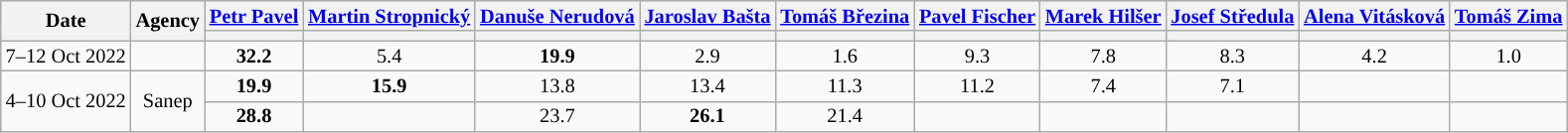<table class="wikitable" style=text-align:center;font-size:85%;line-height:14px;">
<tr>
<th rowspan="2">Date</th>
<th rowspan="2">Agency</th>
<th><a href='#'>Petr Pavel</a></th>
<th><a href='#'>Martin Stropnický</a></th>
<th><a href='#'>Danuše Nerudová</a></th>
<th><a href='#'>Jaroslav Bašta</a></th>
<th><a href='#'>Tomáš Březina</a></th>
<th><a href='#'>Pavel Fischer</a></th>
<th><a href='#'>Marek Hilšer</a></th>
<th><a href='#'>Josef Středula</a></th>
<th><a href='#'>Alena Vitásková</a></th>
<th><a href='#'>Tomáš Zima</a></th>
</tr>
<tr>
<th style="background:"></th>
<th style="background:"></th>
<th style="background:"></th>
<th style="background:"></th>
<th style="background:"></th>
<th style="background:"></th>
<th style="background:"></th>
<th style="background:"></th>
<th style="background:"></th>
<th style="background:"></th>
</tr>
<tr>
<td>7–12 Oct 2022</td>
<td></td>
<td><strong>32.2</strong></td>
<td>5.4</td>
<td><strong>19.9</strong></td>
<td>2.9</td>
<td>1.6</td>
<td>9.3</td>
<td>7.8</td>
<td>8.3</td>
<td>4.2</td>
<td>1.0</td>
</tr>
<tr>
<td rowspan="2">4–10 Oct 2022</td>
<td rowspan="2">Sanep</td>
<td><strong>19.9</strong></td>
<td><strong>15.9</strong></td>
<td>13.8</td>
<td>13.4</td>
<td>11.3</td>
<td>11.2</td>
<td>7.4</td>
<td>7.1</td>
<td></td>
<td></td>
</tr>
<tr>
<td><strong>28.8</strong></td>
<td></td>
<td>23.7</td>
<td><strong>26.1</strong></td>
<td>21.4</td>
<td></td>
<td></td>
<td></td>
<td></td>
<td></td>
</tr>
</table>
